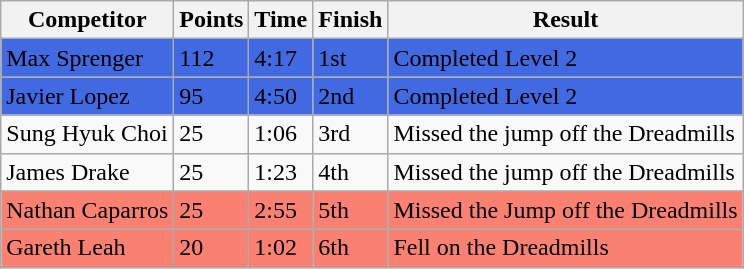<table class="wikitable sortable">
<tr {| class="wikitable sortable">
<th nowrap="nowrap">Competitor</th>
<th>Points</th>
<th>Time</th>
<th>Finish</th>
<th>Result</th>
</tr>
<tr style="background:royalblue;">
<td> Max Sprenger</td>
<td>112</td>
<td>4:17</td>
<td>1st</td>
<td>Completed Level 2</td>
</tr>
<tr style="background:royalblue;">
<td> Javier Lopez</td>
<td>95</td>
<td>4:50</td>
<td>2nd</td>
<td>Completed Level 2</td>
</tr>
<tr>
<td> Sung Hyuk Choi</td>
<td>25</td>
<td>1:06</td>
<td>3rd</td>
<td>Missed the jump off the Dreadmills</td>
</tr>
<tr>
<td> James Drake</td>
<td>25</td>
<td>1:23</td>
<td>4th</td>
<td>Missed the jump off the Dreadmills</td>
</tr>
<tr style="background-color:#fa8072">
<td> Nathan Caparros</td>
<td>25</td>
<td>2:55</td>
<td>5th</td>
<td>Missed the Jump off the Dreadmills</td>
</tr>
<tr style="background-color:#fa8072">
<td> Gareth Leah</td>
<td>20</td>
<td>1:02</td>
<td>6th</td>
<td>Fell on the Dreadmills</td>
</tr>
</table>
